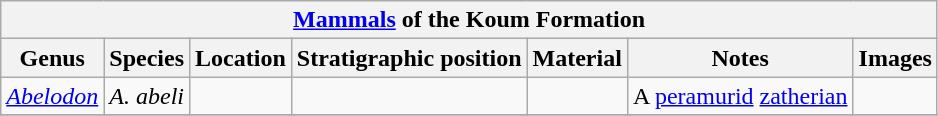<table class="wikitable" align="center">
<tr>
<th colspan="7" align="center"><a href='#'>Mammals</a> of the Koum Formation</th>
</tr>
<tr>
<th>Genus</th>
<th>Species</th>
<th>Location</th>
<th>Stratigraphic position</th>
<th>Material</th>
<th>Notes</th>
<th>Images</th>
</tr>
<tr>
<td><em><a href='#'>Abelodon</a></em></td>
<td><em>A. abeli</em></td>
<td></td>
<td></td>
<td></td>
<td>A <a href='#'>peramurid</a> <a href='#'>zatherian</a></td>
<td></td>
</tr>
<tr>
</tr>
</table>
